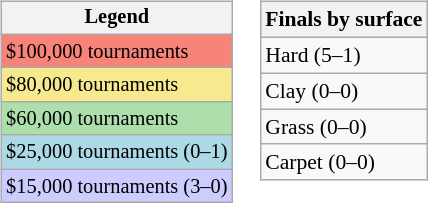<table>
<tr valign=top>
<td><br><table class="wikitable" style="font-size:85%">
<tr>
<th>Legend</th>
</tr>
<tr style="background:#f88379;">
<td>$100,000 tournaments</td>
</tr>
<tr style="background:#f7e98e;">
<td>$80,000 tournaments</td>
</tr>
<tr style="background:#addfad;">
<td>$60,000 tournaments</td>
</tr>
<tr style="background:lightblue;">
<td>$25,000 tournaments (0–1)</td>
</tr>
<tr style="background:#ccf;">
<td>$15,000 tournaments (3–0)</td>
</tr>
</table>
</td>
<td><br><table class="wikitable" style="font-size:90%">
<tr>
<th>Finals by surface</th>
</tr>
<tr>
<td>Hard (5–1)</td>
</tr>
<tr>
<td>Clay (0–0)</td>
</tr>
<tr>
<td>Grass (0–0)</td>
</tr>
<tr>
<td>Carpet (0–0)</td>
</tr>
</table>
</td>
</tr>
</table>
